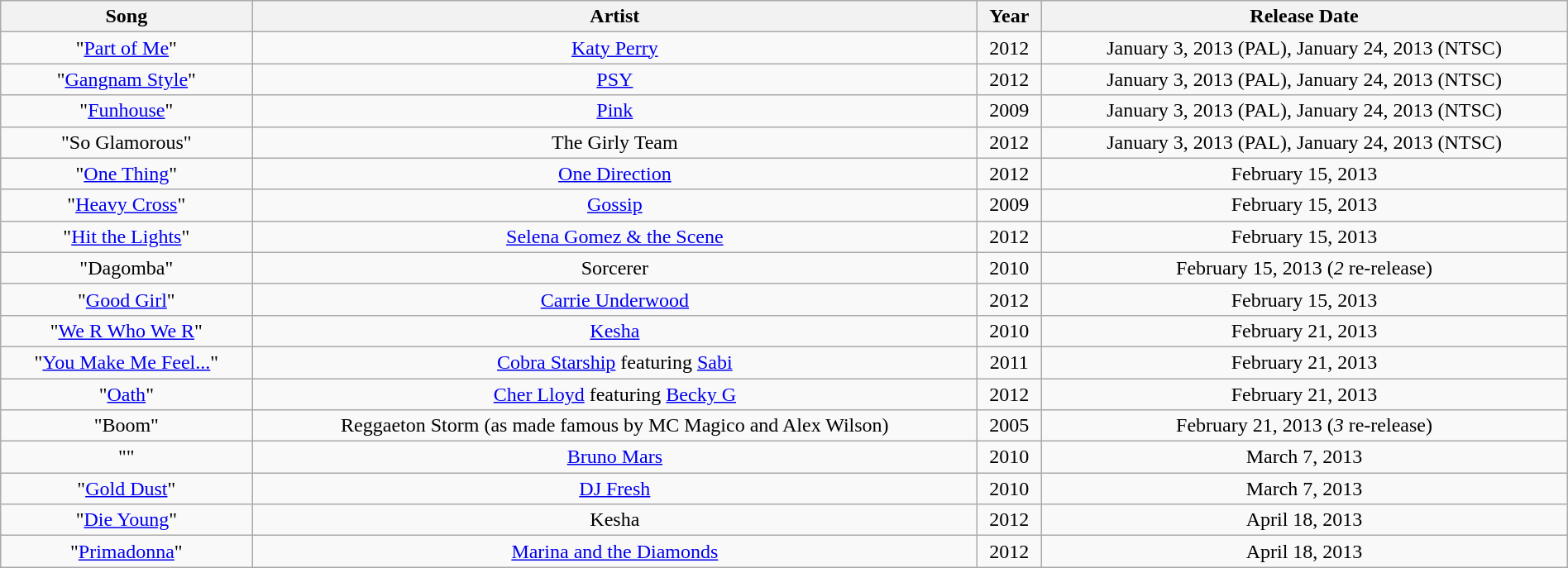<table class="wikitable sortable" style="text-align:center; width:100%;">
<tr>
<th scope="col">Song</th>
<th scope="col">Artist</th>
<th scope="col">Year</th>
<th scope="col">Release Date</th>
</tr>
<tr>
<td>"<a href='#'>Part of Me</a>"</td>
<td><a href='#'>Katy Perry</a></td>
<td>2012</td>
<td>January 3, 2013 (PAL), January 24, 2013 (NTSC)</td>
</tr>
<tr>
<td>"<a href='#'>Gangnam Style</a>"</td>
<td><a href='#'>PSY</a></td>
<td>2012</td>
<td>January 3, 2013 (PAL), January 24, 2013 (NTSC)</td>
</tr>
<tr>
<td>"<a href='#'>Funhouse</a>"</td>
<td><a href='#'>Pink</a></td>
<td>2009</td>
<td>January 3, 2013 (PAL), January 24, 2013 (NTSC)</td>
</tr>
<tr>
<td>"So Glamorous"</td>
<td>The Girly Team</td>
<td>2012</td>
<td>January 3, 2013 (PAL), January 24, 2013 (NTSC)</td>
</tr>
<tr>
<td>"<a href='#'>One Thing</a>"</td>
<td><a href='#'>One Direction</a></td>
<td>2012</td>
<td>February 15, 2013</td>
</tr>
<tr>
<td>"<a href='#'>Heavy Cross</a>"</td>
<td><a href='#'>Gossip</a></td>
<td>2009</td>
<td>February 15, 2013</td>
</tr>
<tr>
<td>"<a href='#'>Hit the Lights</a>"</td>
<td><a href='#'>Selena Gomez & the Scene</a></td>
<td>2012</td>
<td>February 15, 2013</td>
</tr>
<tr>
<td>"Dagomba"</td>
<td>Sorcerer</td>
<td>2010</td>
<td>February 15, 2013 (<em>2</em> re-release)</td>
</tr>
<tr>
<td>"<a href='#'>Good Girl</a>"</td>
<td><a href='#'>Carrie Underwood</a></td>
<td>2012</td>
<td>February 15, 2013</td>
</tr>
<tr>
<td>"<a href='#'>We R Who We R</a>"</td>
<td><a href='#'>Kesha</a></td>
<td>2010</td>
<td>February 21, 2013</td>
</tr>
<tr>
<td>"<a href='#'>You Make Me Feel...</a>"</td>
<td><a href='#'>Cobra Starship</a> featuring <a href='#'>Sabi</a></td>
<td>2011</td>
<td>February 21, 2013</td>
</tr>
<tr>
<td>"<a href='#'>Oath</a>"</td>
<td><a href='#'>Cher Lloyd</a> featuring <a href='#'>Becky G</a></td>
<td>2012</td>
<td>February 21, 2013</td>
</tr>
<tr>
<td>"Boom"</td>
<td>Reggaeton Storm (as made famous by MC Magico and Alex Wilson)</td>
<td>2005</td>
<td>February 21, 2013 (<em>3</em> re-release)</td>
</tr>
<tr>
<td>""</td>
<td><a href='#'>Bruno Mars</a></td>
<td>2010</td>
<td>March 7, 2013</td>
</tr>
<tr>
<td>"<a href='#'>Gold Dust</a>"</td>
<td><a href='#'>DJ Fresh</a></td>
<td>2010</td>
<td>March 7, 2013</td>
</tr>
<tr>
<td>"<a href='#'>Die Young</a>"</td>
<td>Kesha</td>
<td>2012</td>
<td>April 18, 2013</td>
</tr>
<tr>
<td>"<a href='#'>Primadonna</a>"</td>
<td><a href='#'>Marina and the Diamonds</a></td>
<td>2012</td>
<td>April 18, 2013</td>
</tr>
</table>
